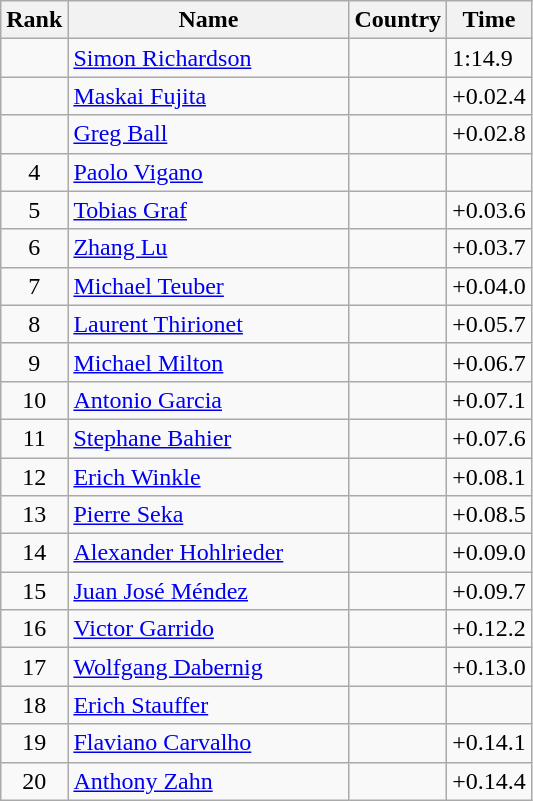<table class="wikitable sortable">
<tr>
<th width=20>Rank</th>
<th width=180>Name</th>
<th>Country</th>
<th>Time</th>
</tr>
<tr>
<td align=center></td>
<td><a href='#'>Simon Richardson</a></td>
<td></td>
<td>1:14.9</td>
</tr>
<tr>
<td align=center></td>
<td><a href='#'>Maskai Fujita</a></td>
<td></td>
<td>+0.02.4</td>
</tr>
<tr>
<td align=center></td>
<td><a href='#'>Greg Ball</a></td>
<td></td>
<td>+0.02.8</td>
</tr>
<tr>
<td align=center>4</td>
<td><a href='#'>Paolo Vigano</a></td>
<td></td>
<td></td>
</tr>
<tr>
<td align=center>5</td>
<td><a href='#'>Tobias Graf</a></td>
<td></td>
<td>+0.03.6</td>
</tr>
<tr>
<td align=center>6</td>
<td><a href='#'>Zhang Lu</a></td>
<td></td>
<td>+0.03.7</td>
</tr>
<tr>
<td align=center>7</td>
<td><a href='#'>Michael Teuber</a></td>
<td></td>
<td>+0.04.0</td>
</tr>
<tr>
<td align=center>8</td>
<td><a href='#'>Laurent Thirionet</a></td>
<td></td>
<td>+0.05.7</td>
</tr>
<tr>
<td align=center>9</td>
<td><a href='#'>Michael Milton</a></td>
<td></td>
<td>+0.06.7</td>
</tr>
<tr>
<td align=center>10</td>
<td><a href='#'>Antonio Garcia</a></td>
<td></td>
<td>+0.07.1</td>
</tr>
<tr>
<td align=center>11</td>
<td><a href='#'>Stephane Bahier</a></td>
<td></td>
<td>+0.07.6</td>
</tr>
<tr>
<td align=center>12</td>
<td><a href='#'>Erich Winkle</a></td>
<td></td>
<td>+0.08.1</td>
</tr>
<tr>
<td align=center>13</td>
<td><a href='#'>Pierre Seka</a></td>
<td></td>
<td>+0.08.5</td>
</tr>
<tr>
<td align=center>14</td>
<td><a href='#'>Alexander Hohlrieder</a></td>
<td></td>
<td>+0.09.0</td>
</tr>
<tr>
<td align=center>15</td>
<td><a href='#'>Juan José Méndez</a></td>
<td></td>
<td>+0.09.7</td>
</tr>
<tr>
<td align=center>16</td>
<td><a href='#'>Victor Garrido</a></td>
<td></td>
<td>+0.12.2</td>
</tr>
<tr>
<td align=center>17</td>
<td><a href='#'>Wolfgang Dabernig</a></td>
<td></td>
<td>+0.13.0</td>
</tr>
<tr>
<td align=center>18</td>
<td><a href='#'>Erich Stauffer</a></td>
<td></td>
<td></td>
</tr>
<tr>
<td align=center>19</td>
<td><a href='#'>Flaviano Carvalho</a></td>
<td></td>
<td>+0.14.1</td>
</tr>
<tr>
<td align=center>20</td>
<td><a href='#'>Anthony Zahn</a></td>
<td></td>
<td>+0.14.4</td>
</tr>
</table>
